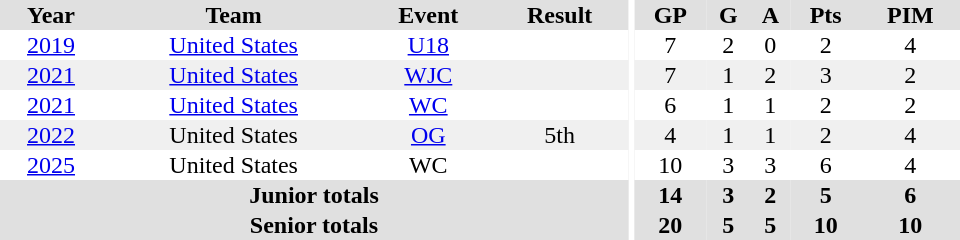<table border="0" cellpadding="1" cellspacing="0" ID="Table3" style="text-align:center; width:40em;">
<tr bgcolor="#e0e0e0">
<th>Year</th>
<th>Team</th>
<th>Event</th>
<th>Result</th>
<th rowspan="98" bgcolor="#ffffff"></th>
<th>GP</th>
<th>G</th>
<th>A</th>
<th>Pts</th>
<th>PIM</th>
</tr>
<tr>
<td><a href='#'>2019</a></td>
<td><a href='#'>United States</a></td>
<td><a href='#'>U18</a></td>
<td></td>
<td>7</td>
<td>2</td>
<td>0</td>
<td>2</td>
<td>4</td>
</tr>
<tr bgcolor="#f0f0f0">
<td><a href='#'>2021</a></td>
<td><a href='#'>United States</a></td>
<td><a href='#'>WJC</a></td>
<td></td>
<td>7</td>
<td>1</td>
<td>2</td>
<td>3</td>
<td>2</td>
</tr>
<tr>
<td><a href='#'>2021</a></td>
<td><a href='#'>United States</a></td>
<td><a href='#'>WC</a></td>
<td></td>
<td>6</td>
<td>1</td>
<td>1</td>
<td>2</td>
<td>2</td>
</tr>
<tr bgcolor="#f0f0f0">
<td><a href='#'>2022</a></td>
<td>United States</td>
<td><a href='#'>OG</a></td>
<td>5th</td>
<td>4</td>
<td>1</td>
<td>1</td>
<td>2</td>
<td>4</td>
</tr>
<tr>
<td><a href='#'>2025</a></td>
<td>United States</td>
<td>WC</td>
<td></td>
<td>10</td>
<td>3</td>
<td>3</td>
<td>6</td>
<td>4</td>
</tr>
<tr bgcolor="#e0e0e0">
<th colspan="4">Junior totals</th>
<th>14</th>
<th>3</th>
<th>2</th>
<th>5</th>
<th>6</th>
</tr>
<tr bgcolor="#e0e0e0">
<th colspan="4">Senior totals</th>
<th>20</th>
<th>5</th>
<th>5</th>
<th>10</th>
<th>10</th>
</tr>
</table>
